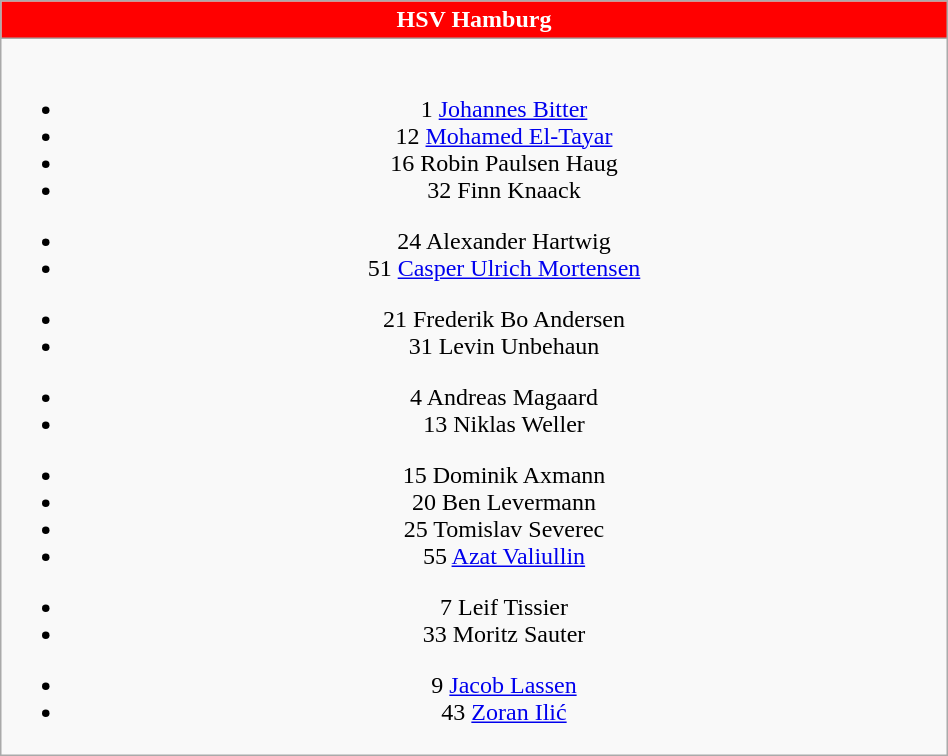<table class="wikitable" style="font-size:100%; text-align:center;" width=50%>
<tr>
<th colspan=5 style="background-color:#FF0000;color:white;text-align:center;">HSV Hamburg</th>
</tr>
<tr>
<td><br>
<ul><li>1  <a href='#'>Johannes Bitter</a></li><li>12  <a href='#'>Mohamed El-Tayar</a></li><li>16  Robin Paulsen Haug</li><li>32  Finn Knaack</li></ul><ul><li>24  Alexander Hartwig</li><li>51  <a href='#'>Casper Ulrich Mortensen</a></li></ul><ul><li>21  Frederik Bo Andersen</li><li>31  Levin Unbehaun</li></ul><ul><li>4  Andreas Magaard</li><li>13  Niklas Weller</li></ul><ul><li>15  Dominik Axmann</li><li>20  Ben Levermann</li><li>25  Tomislav Severec</li><li>55  <a href='#'>Azat Valiullin</a></li></ul><ul><li>7  Leif Tissier</li><li>33  Moritz Sauter</li></ul><ul><li>9  <a href='#'>Jacob Lassen</a></li><li>43  <a href='#'>Zoran Ilić</a></li></ul></td>
</tr>
</table>
